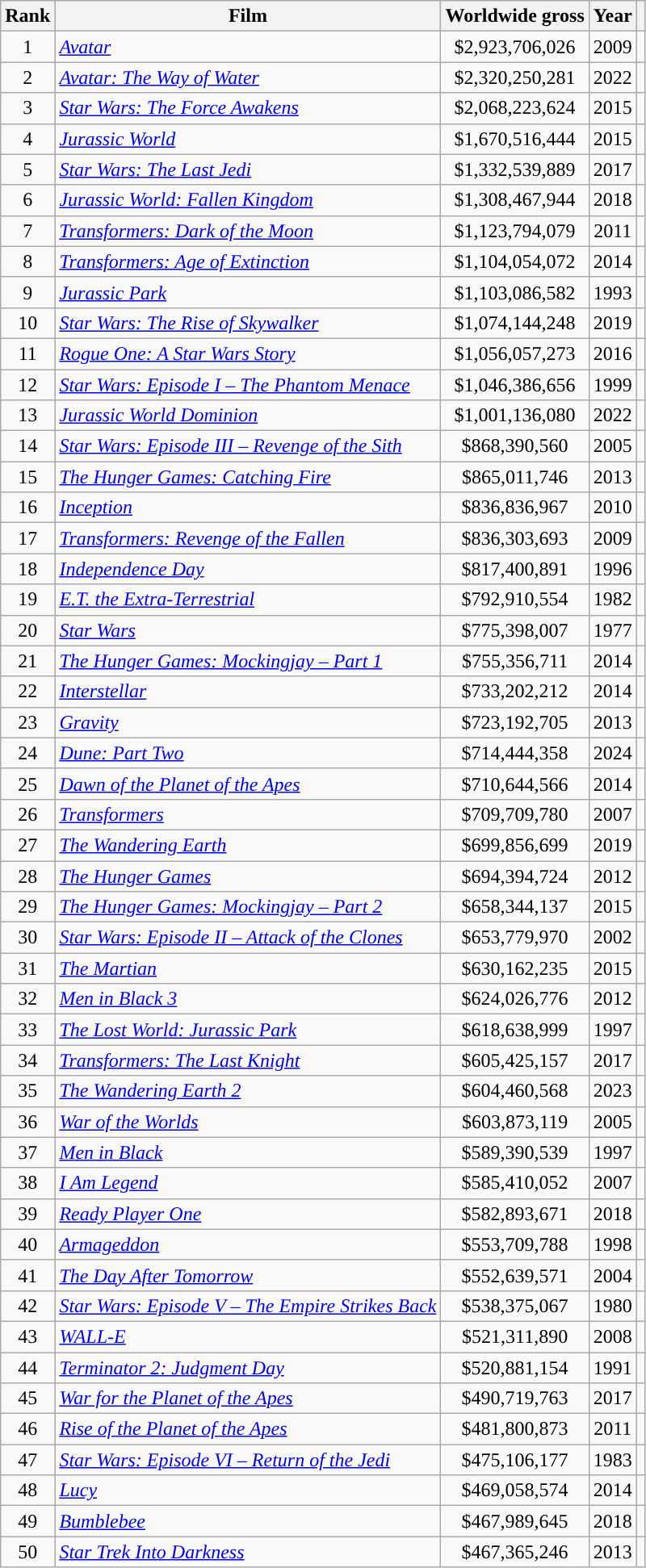<table class="wikitable sortable" style="text-align:center;">
<tr>
<th>Rank</th>
<th>Film</th>
<th>Worldwide gross</th>
<th>Year</th>
<th class="unsortable"></th>
</tr>
<tr>
<td>1</td>
<td style="text-align:left;"><em><a href='#'>Avatar</a></em></td>
<td>$2,923,706,026</td>
<td>2009</td>
<td></td>
</tr>
<tr>
<td>2</td>
<td style="text-align:left;"><em><a href='#'>Avatar: The Way of Water</a></em></td>
<td>$2,320,250,281</td>
<td>2022</td>
<td></td>
</tr>
<tr>
<td>3</td>
<td style="text-align:left;"><em><a href='#'>Star Wars: The Force Awakens</a></em></td>
<td>$2,068,223,624</td>
<td>2015</td>
<td></td>
</tr>
<tr>
<td>4</td>
<td style="text-align:left;"><em><a href='#'>Jurassic World</a></em></td>
<td>$1,670,516,444</td>
<td>2015</td>
<td></td>
</tr>
<tr>
<td>5</td>
<td style="text-align:left;"><em><a href='#'>Star Wars: The Last Jedi</a></em></td>
<td>$1,332,539,889</td>
<td>2017</td>
<td></td>
</tr>
<tr>
<td>6</td>
<td style="text-align:left;"><em><a href='#'>Jurassic World: Fallen Kingdom</a></em></td>
<td>$1,308,467,944</td>
<td>2018</td>
<td></td>
</tr>
<tr>
<td>7</td>
<td style="text-align:left;"><em><a href='#'>Transformers: Dark of the Moon</a></em></td>
<td>$1,123,794,079</td>
<td>2011</td>
<td></td>
</tr>
<tr>
<td>8</td>
<td style="text-align:left;"><em><a href='#'>Transformers: Age of Extinction</a></em></td>
<td>$1,104,054,072</td>
<td>2014</td>
<td></td>
</tr>
<tr>
<td>9</td>
<td style="text-align:left;"><em><a href='#'>Jurassic Park</a></em></td>
<td>$1,103,086,582</td>
<td>1993</td>
<td></td>
</tr>
<tr>
<td>10</td>
<td style="text-align:left;"><em><a href='#'>Star Wars: The Rise of Skywalker</a></em></td>
<td>$1,074,144,248</td>
<td>2019</td>
<td></td>
</tr>
<tr>
<td>11</td>
<td style="text-align:left;"><em><a href='#'>Rogue One: A Star Wars Story</a></em></td>
<td>$1,056,057,273</td>
<td>2016</td>
<td></td>
</tr>
<tr>
<td>12</td>
<td style="text-align:left;"><em><a href='#'>Star Wars: Episode I – The Phantom Menace</a></em></td>
<td>$1,046,386,656</td>
<td>1999</td>
<td></td>
</tr>
<tr>
<td>13</td>
<td style="text-align:left;"><em><a href='#'>Jurassic World Dominion</a></em></td>
<td>$1,001,136,080</td>
<td>2022</td>
<td></td>
</tr>
<tr>
<td>14</td>
<td style="text-align:left;"><em><a href='#'>Star Wars: Episode III – Revenge of the Sith</a></em></td>
<td>$868,390,560</td>
<td>2005</td>
<td></td>
</tr>
<tr>
<td>15</td>
<td style="text-align:left;"><em><a href='#'>The Hunger Games: Catching Fire</a></em></td>
<td>$865,011,746</td>
<td>2013</td>
<td></td>
</tr>
<tr>
<td>16</td>
<td style="text-align:left;"><em><a href='#'>Inception</a></em></td>
<td>$836,836,967</td>
<td>2010</td>
<td></td>
</tr>
<tr>
<td>17</td>
<td style="text-align:left;"><em><a href='#'>Transformers: Revenge of the Fallen</a></em></td>
<td>$836,303,693</td>
<td>2009</td>
<td></td>
</tr>
<tr>
<td>18</td>
<td style="text-align:left;"><em><a href='#'>Independence Day</a></em></td>
<td>$817,400,891</td>
<td>1996</td>
<td></td>
</tr>
<tr>
<td>19</td>
<td style="text-align:left;"><em><a href='#'>E.T. the Extra-Terrestrial</a></em></td>
<td>$792,910,554</td>
<td>1982</td>
<td></td>
</tr>
<tr>
<td>20</td>
<td style="text-align:left;"><em><a href='#'>Star Wars</a></em></td>
<td>$775,398,007</td>
<td>1977</td>
<td></td>
</tr>
<tr>
<td>21</td>
<td style="text-align:left;"><em><a href='#'>The Hunger Games: Mockingjay – Part 1</a></em></td>
<td>$755,356,711</td>
<td>2014</td>
<td></td>
</tr>
<tr>
<td>22</td>
<td style="text-align:left;"><em><a href='#'>Interstellar</a></em></td>
<td>$733,202,212</td>
<td>2014</td>
<td></td>
</tr>
<tr>
<td>23</td>
<td style="text-align:left;"><em><a href='#'>Gravity</a></em></td>
<td>$723,192,705</td>
<td>2013</td>
<td></td>
</tr>
<tr>
<td>24</td>
<td style="text-align:left;"><em><a href='#'>Dune: Part Two</a></em></td>
<td>$714,444,358</td>
<td>2024</td>
<td></td>
</tr>
<tr>
<td>25</td>
<td style="text-align:left;"><em><a href='#'>Dawn of the Planet of the Apes</a></em></td>
<td>$710,644,566</td>
<td>2014</td>
<td></td>
</tr>
<tr>
<td>26</td>
<td style="text-align:left;"><em><a href='#'>Transformers</a></em></td>
<td>$709,709,780</td>
<td>2007</td>
<td></td>
</tr>
<tr>
<td>27</td>
<td style="text-align:left;"><em><a href='#'>The Wandering Earth</a></em></td>
<td>$699,856,699</td>
<td>2019</td>
<td></td>
</tr>
<tr>
<td>28</td>
<td style="text-align:left;"><em><a href='#'>The Hunger Games</a></em></td>
<td>$694,394,724</td>
<td>2012</td>
<td></td>
</tr>
<tr>
<td>29</td>
<td style="text-align:left;"><em><a href='#'>The Hunger Games: Mockingjay – Part 2</a></em></td>
<td>$658,344,137</td>
<td>2015</td>
<td></td>
</tr>
<tr>
<td>30</td>
<td style="text-align:left;"><em><a href='#'>Star Wars: Episode II – Attack of the Clones</a></em></td>
<td>$653,779,970</td>
<td>2002</td>
<td></td>
</tr>
<tr>
<td>31</td>
<td style="text-align:left;"><em><a href='#'>The Martian</a></em></td>
<td>$630,162,235</td>
<td>2015</td>
<td></td>
</tr>
<tr>
<td>32</td>
<td style="text-align:left;"><em><a href='#'>Men in Black 3</a></em></td>
<td>$624,026,776</td>
<td>2012</td>
<td></td>
</tr>
<tr>
<td>33</td>
<td style="text-align:left;"><em><a href='#'>The Lost World: Jurassic Park</a></em></td>
<td>$618,638,999</td>
<td>1997</td>
<td></td>
</tr>
<tr>
<td>34</td>
<td style="text-align:left;"><em><a href='#'>Transformers: The Last Knight</a></em></td>
<td>$605,425,157</td>
<td>2017</td>
<td></td>
</tr>
<tr>
<td>35</td>
<td ! style="text-align:left;"><em><a href='#'>The Wandering Earth 2</a></em></td>
<td>$604,460,568</td>
<td>2023</td>
<td></td>
</tr>
<tr>
<td>36</td>
<td style="text-align:left;"><em><a href='#'>War of the Worlds</a></em></td>
<td>$603,873,119</td>
<td>2005</td>
<td></td>
</tr>
<tr>
<td>37</td>
<td style="text-align:left;"><em><a href='#'>Men in Black</a></em></td>
<td>$589,390,539</td>
<td>1997</td>
<td></td>
</tr>
<tr>
<td>38</td>
<td style="text-align:left;"><em><a href='#'>I Am Legend</a></em></td>
<td>$585,410,052</td>
<td>2007</td>
<td></td>
</tr>
<tr>
<td>39</td>
<td style="text-align:left;"><em><a href='#'>Ready Player One</a></em></td>
<td>$582,893,671</td>
<td>2018</td>
<td></td>
</tr>
<tr>
<td>40</td>
<td style="text-align:left;"><em><a href='#'>Armageddon</a></em></td>
<td>$553,709,788</td>
<td>1998</td>
<td></td>
</tr>
<tr>
<td>41</td>
<td style="text-align:left;"><em><a href='#'>The Day After Tomorrow</a></em></td>
<td>$552,639,571</td>
<td>2004</td>
<td></td>
</tr>
<tr>
<td>42</td>
<td style="text-align:left;"><em><a href='#'>Star Wars: Episode V – The Empire Strikes Back</a></em></td>
<td>$538,375,067</td>
<td>1980</td>
<td></td>
</tr>
<tr>
<td>43</td>
<td style="text-align:left;"><em><a href='#'>WALL-E</a></em></td>
<td>$521,311,890</td>
<td>2008</td>
<td></td>
</tr>
<tr>
<td>44</td>
<td style="text-align:left;"><em><a href='#'>Terminator 2: Judgment Day</a></em></td>
<td>$520,881,154</td>
<td>1991</td>
<td></td>
</tr>
<tr>
<td>45</td>
<td style="text-align:left;"><em><a href='#'>War for the Planet of the Apes</a></em></td>
<td>$490,719,763</td>
<td>2017</td>
<td></td>
</tr>
<tr>
<td>46</td>
<td style="text-align:left;"><em><a href='#'>Rise of the Planet of the Apes</a></em></td>
<td>$481,800,873</td>
<td>2011</td>
<td></td>
</tr>
<tr>
<td>47</td>
<td style="text-align:left;"><em><a href='#'>Star Wars: Episode VI – Return of the Jedi</a></em></td>
<td>$475,106,177</td>
<td>1983</td>
<td></td>
</tr>
<tr>
<td>48</td>
<td style="text-align:left;"><em><a href='#'>Lucy</a></em></td>
<td>$469,058,574</td>
<td>2014</td>
<td></td>
</tr>
<tr>
<td>49</td>
<td style="text-align:left;"><em><a href='#'>Bumblebee</a></em></td>
<td>$467,989,645</td>
<td>2018</td>
<td></td>
</tr>
<tr>
<td>50</td>
<td style="text-align:left;"><em><a href='#'>Star Trek Into Darkness</a></em></td>
<td>$467,365,246</td>
<td>2013</td>
<td></td>
</tr>
</table>
